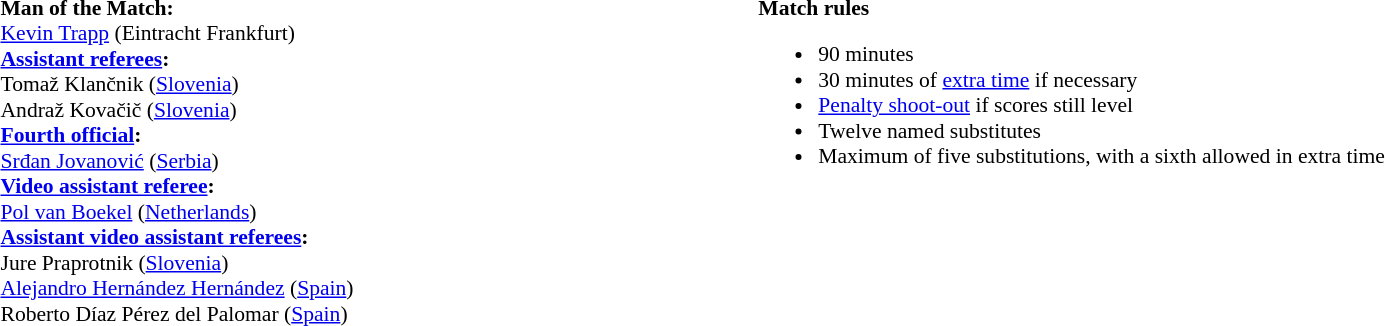<table width=100% style="font-size:90%">
<tr>
<td><br><strong>Man of the Match:</strong>
<br><a href='#'>Kevin Trapp</a> (Eintracht Frankfurt)<br><strong><a href='#'>Assistant referees</a>:</strong>
<br>Tomaž Klančnik (<a href='#'>Slovenia</a>)
<br>Andraž Kovačič (<a href='#'>Slovenia</a>)
<br><strong><a href='#'>Fourth official</a>:</strong>
<br><a href='#'>Srđan Jovanović</a> (<a href='#'>Serbia</a>)
<br><strong><a href='#'>Video assistant referee</a>:</strong>
<br><a href='#'>Pol van Boekel</a> (<a href='#'>Netherlands</a>)
<br><strong><a href='#'>Assistant video assistant referees</a>:</strong>
<br>Jure Praprotnik (<a href='#'>Slovenia</a>)
<br><a href='#'>Alejandro Hernández Hernández</a> (<a href='#'>Spain</a>)
<br>Roberto Díaz Pérez del Palomar (<a href='#'>Spain</a>)</td>
<td style="width:60%; vertical-align:top;"><br><strong>Match rules</strong><ul><li>90 minutes</li><li>30 minutes of <a href='#'>extra time</a> if necessary</li><li><a href='#'>Penalty shoot-out</a> if scores still level</li><li>Twelve named substitutes</li><li>Maximum of five substitutions, with a sixth allowed in extra time</li></ul></td>
</tr>
</table>
